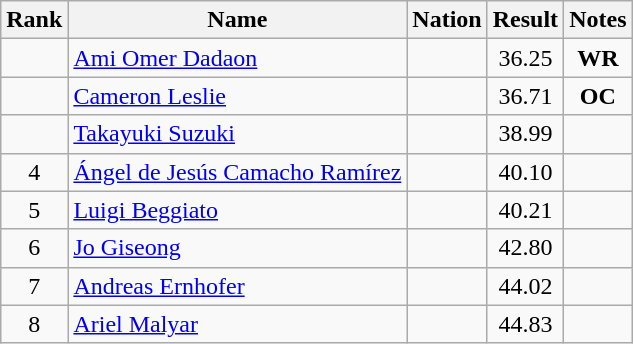<table class="wikitable sortable" style="text-align:center">
<tr>
<th>Rank</th>
<th>Name</th>
<th>Nation</th>
<th>Result</th>
<th>Notes</th>
</tr>
<tr>
<td></td>
<td align=left><a href='#'>Ami Omer Dadaon</a></td>
<td align=left></td>
<td>36.25</td>
<td><strong>WR</strong></td>
</tr>
<tr>
<td></td>
<td align=left><a href='#'>Cameron Leslie</a></td>
<td align=left></td>
<td>36.71</td>
<td><strong>OC</strong></td>
</tr>
<tr>
<td></td>
<td align=left><a href='#'>Takayuki Suzuki</a></td>
<td align=left></td>
<td>38.99</td>
<td></td>
</tr>
<tr>
<td>4</td>
<td align=left><a href='#'>Ángel de Jesús Camacho Ramírez</a></td>
<td align=left></td>
<td>40.10</td>
<td></td>
</tr>
<tr>
<td>5</td>
<td align=left><a href='#'>Luigi Beggiato</a></td>
<td align=left></td>
<td>40.21</td>
<td></td>
</tr>
<tr>
<td>6</td>
<td align=left><a href='#'>Jo Giseong</a></td>
<td align=left></td>
<td>42.80</td>
<td></td>
</tr>
<tr>
<td>7</td>
<td align=left><a href='#'>Andreas Ernhofer</a></td>
<td align=left></td>
<td>44.02</td>
<td></td>
</tr>
<tr>
<td>8</td>
<td align=left><a href='#'>Ariel Malyar</a></td>
<td align=left></td>
<td>44.83</td>
<td></td>
</tr>
</table>
